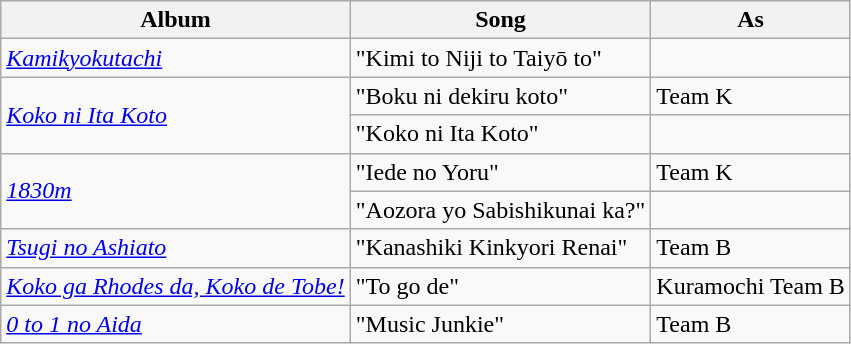<table class="wikitable">
<tr>
<th>Album</th>
<th>Song</th>
<th>As</th>
</tr>
<tr>
<td><em><a href='#'>Kamikyokutachi</a></em></td>
<td>"Kimi to Niji to Taiyō to"</td>
<td></td>
</tr>
<tr>
<td rowspan="2"><em><a href='#'>Koko ni Ita Koto</a></em></td>
<td>"Boku ni dekiru koto"</td>
<td>Team K</td>
</tr>
<tr>
<td>"Koko ni Ita Koto"</td>
<td></td>
</tr>
<tr>
<td rowspan="2"><em><a href='#'>1830m</a></em></td>
<td>"Iede no Yoru"</td>
<td>Team K</td>
</tr>
<tr>
<td>"Aozora yo Sabishikunai ka?"</td>
<td></td>
</tr>
<tr>
<td><em><a href='#'>Tsugi no Ashiato</a></em></td>
<td>"Kanashiki Kinkyori Renai"</td>
<td>Team B</td>
</tr>
<tr>
<td><em><a href='#'>Koko ga Rhodes da, Koko de Tobe!</a></em></td>
<td>"To go de"</td>
<td>Kuramochi Team B</td>
</tr>
<tr>
<td><em><a href='#'>0 to 1 no Aida</a></em></td>
<td>"Music Junkie"</td>
<td>Team B</td>
</tr>
</table>
